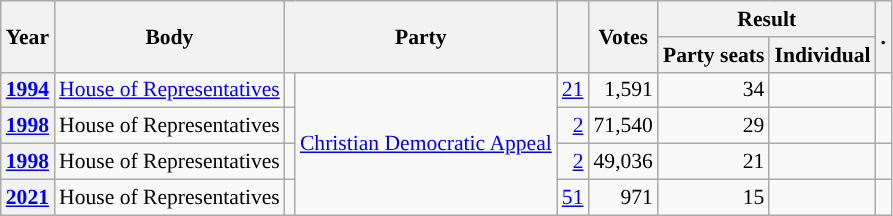<table class="wikitable plainrowheaders sortable" border=2 cellpadding=4 cellspacing=0 style="border: 1px #aaa solid; font-size: 90%; text-align:center;">
<tr>
<th scope="col" rowspan=2>Year</th>
<th scope="col" rowspan=2>Body</th>
<th scope="col" colspan=2 rowspan=2>Party</th>
<th scope="col" rowspan=2></th>
<th scope="col" rowspan=2>Votes</th>
<th scope="colgroup" colspan=2>Result</th>
<th scope="col" rowspan=2 class="unsortable">.</th>
</tr>
<tr>
<th scope="col">Party seats</th>
<th scope="col">Individual</th>
</tr>
<tr>
<th scope="row"><a href='#'>1994</a></th>
<td><a href='#'>House of Representatives</a></td>
<td style="background-color:"></td>
<td rowspan="4"><a href='#'>Christian Democratic Appeal</a></td>
<td style=text-align:right><a href='#'>21</a></td>
<td style=text-align:right>1,591</td>
<td style=text-align:right>34</td>
<td></td>
<td></td>
</tr>
<tr>
<th scope="row"><a href='#'>1998</a></th>
<td>House of Representatives</td>
<td style="background-color:"></td>
<td style=text-align:right><a href='#'>2</a></td>
<td style=text-align:right>71,540</td>
<td style=text-align:right>29</td>
<td></td>
<td></td>
</tr>
<tr>
<th scope="row"><a href='#'>1998</a></th>
<td>House of Representatives</td>
<td style="background-color:"></td>
<td style=text-align:right><a href='#'>2</a></td>
<td style=text-align:right>49,036</td>
<td style=text-align:right>21</td>
<td></td>
<td></td>
</tr>
<tr>
<th scope="row"><a href='#'>2021</a></th>
<td>House of Representatives</td>
<td style="background-color:"></td>
<td style=text-align:right><a href='#'>51</a></td>
<td style=text-align:right>971</td>
<td style=text-align:right>15</td>
<td></td>
<td></td>
</tr>
</table>
